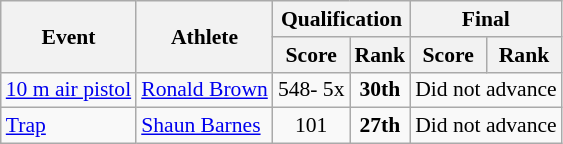<table class="wikitable" style="font-size:90%">
<tr>
<th rowspan="2">Event</th>
<th rowspan="2">Athlete</th>
<th colspan="2">Qualification</th>
<th colspan="2">Final</th>
</tr>
<tr>
<th>Score</th>
<th>Rank</th>
<th>Score</th>
<th>Rank</th>
</tr>
<tr>
<td><a href='#'>10 m air pistol</a></td>
<td><a href='#'>Ronald Brown</a></td>
<td align=center>548- 5x</td>
<td align=center><strong>30th</strong></td>
<td align=center colspan=2>Did not advance</td>
</tr>
<tr>
<td><a href='#'>Trap</a></td>
<td><a href='#'>Shaun Barnes</a></td>
<td align=center>101</td>
<td align=center><strong>27th</strong></td>
<td align=center colspan=2>Did not advance</td>
</tr>
</table>
